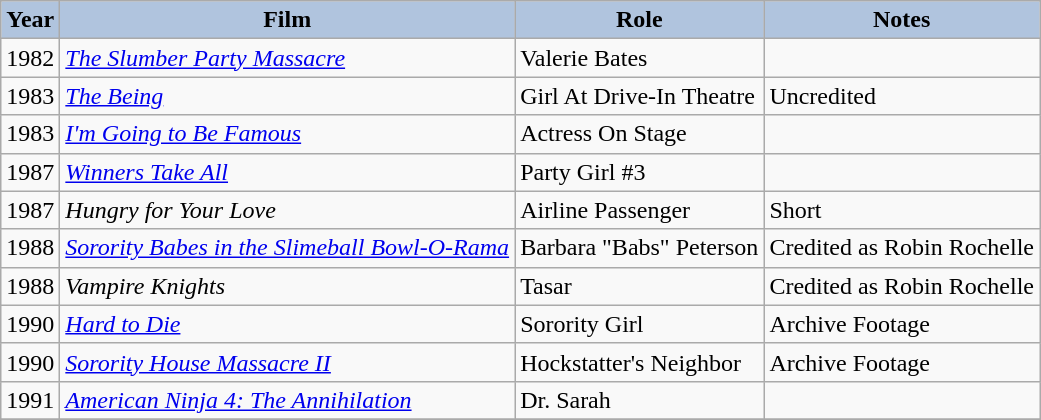<table class="wikitable">
<tr style="text-align:center;">
<th style="background:#B0C4DE;">Year</th>
<th style="background:#B0C4DE;">Film</th>
<th style="background:#B0C4DE;">Role</th>
<th style="background:#B0C4DE;">Notes</th>
</tr>
<tr>
<td>1982</td>
<td><em><a href='#'>The Slumber Party Massacre</a></em></td>
<td>Valerie Bates</td>
<td></td>
</tr>
<tr>
<td>1983</td>
<td><em><a href='#'>The Being</a></em></td>
<td>Girl At Drive-In Theatre</td>
<td>Uncredited</td>
</tr>
<tr>
<td>1983</td>
<td><em><a href='#'>I'm Going to Be Famous</a></em></td>
<td>Actress On Stage</td>
<td></td>
</tr>
<tr>
<td>1987</td>
<td><em><a href='#'>Winners Take All</a></em></td>
<td>Party Girl #3</td>
<td></td>
</tr>
<tr>
<td>1987</td>
<td><em>Hungry for Your Love</em></td>
<td>Airline Passenger</td>
<td>Short</td>
</tr>
<tr>
<td>1988</td>
<td><em><a href='#'>Sorority Babes in the Slimeball Bowl-O-Rama</a></em></td>
<td>Barbara "Babs" Peterson</td>
<td>Credited as Robin Rochelle</td>
</tr>
<tr>
<td>1988</td>
<td><em>Vampire Knights</em></td>
<td>Tasar</td>
<td>Credited as Robin Rochelle</td>
</tr>
<tr>
<td>1990</td>
<td><em><a href='#'>Hard to Die</a></em></td>
<td>Sorority Girl</td>
<td>Archive Footage</td>
</tr>
<tr>
<td>1990</td>
<td><em><a href='#'>Sorority House Massacre II</a></em></td>
<td>Hockstatter's Neighbor</td>
<td>Archive Footage</td>
</tr>
<tr>
<td>1991</td>
<td><em><a href='#'>American Ninja 4: The Annihilation</a></em></td>
<td>Dr. Sarah</td>
<td></td>
</tr>
<tr>
</tr>
</table>
